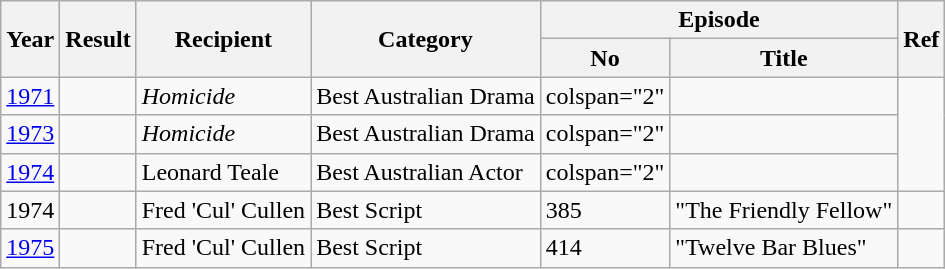<table class="wikitable">
<tr>
<th rowspan="2">Year</th>
<th rowspan="2">Result</th>
<th rowspan="2">Recipient</th>
<th rowspan="2">Category</th>
<th colspan="2">Episode</th>
<th rowspan="2">Ref</th>
</tr>
<tr>
<th>No</th>
<th>Title</th>
</tr>
<tr>
<td><a href='#'>1971</a></td>
<td></td>
<td><em>Homicide</em></td>
<td>Best Australian Drama</td>
<td>colspan="2" </td>
<td></td>
</tr>
<tr>
<td><a href='#'>1973</a></td>
<td></td>
<td><em>Homicide</em></td>
<td>Best Australian Drama</td>
<td>colspan="2" </td>
<td></td>
</tr>
<tr>
<td><a href='#'>1974</a></td>
<td></td>
<td>Leonard Teale</td>
<td>Best Australian Actor</td>
<td>colspan="2" </td>
<td></td>
</tr>
<tr>
<td>1974</td>
<td></td>
<td>Fred 'Cul' Cullen</td>
<td>Best Script</td>
<td>385</td>
<td>"The Friendly Fellow"</td>
<td></td>
</tr>
<tr>
<td><a href='#'>1975</a></td>
<td></td>
<td>Fred 'Cul' Cullen</td>
<td>Best Script</td>
<td>414</td>
<td>"Twelve Bar Blues"</td>
<td></td>
</tr>
</table>
